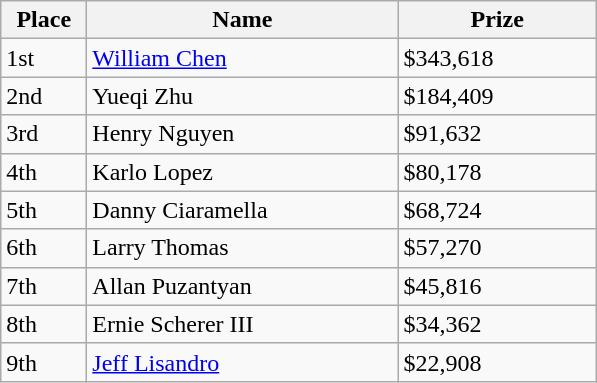<table class="wikitable">
<tr>
<th width="50">Place</th>
<th width="200">Name</th>
<th width="125">Prize</th>
</tr>
<tr>
<td>1st</td>
<td><a href='#'>William Chen</a></td>
<td>$343,618</td>
</tr>
<tr>
<td>2nd</td>
<td>Yueqi Zhu</td>
<td>$184,409</td>
</tr>
<tr>
<td>3rd</td>
<td>Henry Nguyen</td>
<td>$91,632</td>
</tr>
<tr>
<td>4th</td>
<td>Karlo Lopez</td>
<td>$80,178</td>
</tr>
<tr>
<td>5th</td>
<td>Danny Ciaramella</td>
<td>$68,724</td>
</tr>
<tr>
<td>6th</td>
<td>Larry Thomas</td>
<td>$57,270</td>
</tr>
<tr>
<td>7th</td>
<td>Allan Puzantyan</td>
<td>$45,816</td>
</tr>
<tr>
<td>8th</td>
<td>Ernie Scherer III</td>
<td>$34,362</td>
</tr>
<tr>
<td>9th</td>
<td><a href='#'>Jeff Lisandro</a></td>
<td>$22,908</td>
</tr>
</table>
